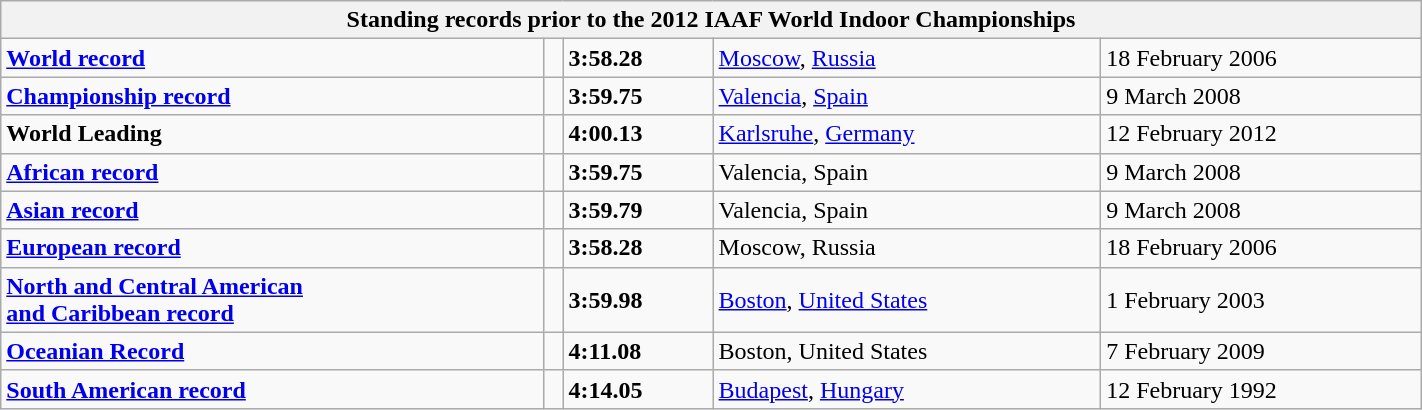<table class="wikitable" width=75%>
<tr>
<th colspan="5">Standing records prior to the 2012 IAAF World Indoor Championships</th>
</tr>
<tr>
<td><strong><a href='#'>World record</a></strong></td>
<td></td>
<td><strong>3:58.28</strong></td>
<td><a href='#'>Moscow</a>, <a href='#'>Russia</a></td>
<td>18 February 2006</td>
</tr>
<tr>
<td><strong><a href='#'>Championship record</a></strong></td>
<td></td>
<td><strong>3:59.75 </strong></td>
<td><a href='#'>Valencia</a>, <a href='#'>Spain</a></td>
<td>9 March 2008</td>
</tr>
<tr>
<td><strong>World Leading</strong></td>
<td></td>
<td><strong>4:00.13</strong></td>
<td><a href='#'>Karlsruhe</a>, <a href='#'>Germany</a></td>
<td>12 February 2012</td>
</tr>
<tr>
<td><strong><a href='#'>African record</a></strong></td>
<td></td>
<td><strong>3:59.75 </strong></td>
<td>Valencia, Spain</td>
<td>9 March 2008</td>
</tr>
<tr>
<td><strong><a href='#'>Asian record</a></strong></td>
<td></td>
<td><strong>3:59.79</strong></td>
<td>Valencia, Spain</td>
<td>9 March 2008</td>
</tr>
<tr>
<td><strong><a href='#'>European record</a></strong></td>
<td></td>
<td><strong>3:58.28</strong></td>
<td>Moscow, Russia</td>
<td>18 February 2006</td>
</tr>
<tr>
<td><strong><a href='#'>North and Central American <br>and Caribbean record</a></strong></td>
<td></td>
<td><strong>3:59.98</strong></td>
<td><a href='#'>Boston</a>, <a href='#'>United States</a></td>
<td>1 February 2003</td>
</tr>
<tr>
<td><strong><a href='#'>Oceanian Record</a></strong></td>
<td></td>
<td><strong>4:11.08</strong></td>
<td>Boston, United States</td>
<td>7 February 2009</td>
</tr>
<tr>
<td><strong><a href='#'>South American record</a></strong></td>
<td></td>
<td><strong>4:14.05</strong></td>
<td><a href='#'>Budapest</a>, <a href='#'>Hungary</a></td>
<td>12 February 1992</td>
</tr>
</table>
